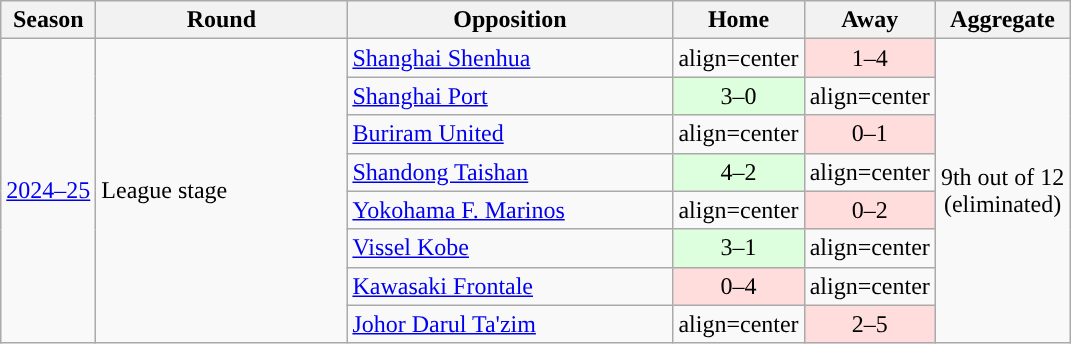<table class="wikitable" style="text-align:left">
<tr>
<th>Season</th>
<th width="160">Round</th>
<th width="210">Opposition</th>
<th width="70">Home</th>
<th width="70">Away</th>
<th>Aggregate</th>
</tr>
<tr>
<td rowspan="8"><a href='#'>2024–25</a></td>
<td rowspan="8">League stage</td>
<td> <a href='#'>Shanghai Shenhua</a></td>
<td>align=center </td>
<td style="text-align:center; background:#FFDDDD;">1–4</td>
<td rowspan="8" style="text-align:center;">9th out of 12<br>(eliminated)</td>
</tr>
<tr>
<td> <a href='#'>Shanghai Port</a></td>
<td style="text-align:center; background:#DDFFDD;">3–0</td>
<td>align=center </td>
</tr>
<tr>
<td> <a href='#'>Buriram United</a></td>
<td>align=center </td>
<td style="text-align:center; background:#FFDDDD;">0–1</td>
</tr>
<tr>
<td> <a href='#'>Shandong Taishan</a></td>
<td style="text-align:center; background:#DDFFDD;">4–2</td>
<td>align=center </td>
</tr>
<tr>
<td> <a href='#'>Yokohama F. Marinos</a></td>
<td>align=center </td>
<td style="text-align:center; background:#FFDDDD;">0–2</td>
</tr>
<tr>
<td> <a href='#'>Vissel Kobe</a></td>
<td style="text-align:center; background:#DDFFDD;">3–1</td>
<td>align=center </td>
</tr>
<tr>
<td> <a href='#'>Kawasaki Frontale</a></td>
<td style="text-align:center; background:#FFDDDD;">0–4</td>
<td>align=center </td>
</tr>
<tr>
<td> <a href='#'>Johor Darul Ta'zim</a></td>
<td>align=center </td>
<td style="text-align:center; background:#FFDDDD;">2–5</td>
</tr>
</table>
